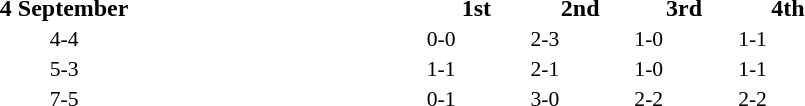<table width=60% cellspacing=1>
<tr>
<th width=20%></th>
<th width=16%>4 September</th>
<th width=20%></th>
<th width=8%>1st</th>
<th width=8%>2nd</th>
<th width=8%>3rd</th>
<th width=8%>4th</th>
</tr>
<tr style=font-size:90%>
<td align=right></td>
<td align=center>4-4</td>
<td></td>
<td>0-0</td>
<td>2-3</td>
<td>1-0</td>
<td>1-1</td>
</tr>
<tr style=font-size:90%>
<td align=right><strong></strong></td>
<td align=center>5-3</td>
<td></td>
<td>1-1</td>
<td>2-1</td>
<td>1-0</td>
<td>1-1</td>
</tr>
<tr style=font-size:90%>
<td align=right><strong></strong></td>
<td align=center>7-5</td>
<td></td>
<td>0-1</td>
<td>3-0</td>
<td>2-2</td>
<td>2-2</td>
</tr>
</table>
